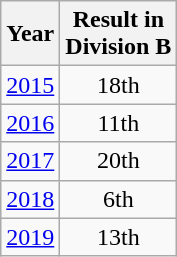<table class="wikitable" style="text-align:center">
<tr>
<th>Year</th>
<th>Result in<br>Division B</th>
</tr>
<tr>
<td><a href='#'>2015</a></td>
<td>18th</td>
</tr>
<tr>
<td><a href='#'>2016</a></td>
<td>11th</td>
</tr>
<tr>
<td><a href='#'>2017</a></td>
<td>20th</td>
</tr>
<tr>
<td><a href='#'>2018</a></td>
<td>6th</td>
</tr>
<tr>
<td><a href='#'>2019</a></td>
<td>13th</td>
</tr>
</table>
